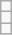<table class="wikitable">
<tr>
<td></td>
</tr>
<tr>
<td></td>
</tr>
<tr>
<td></td>
</tr>
</table>
